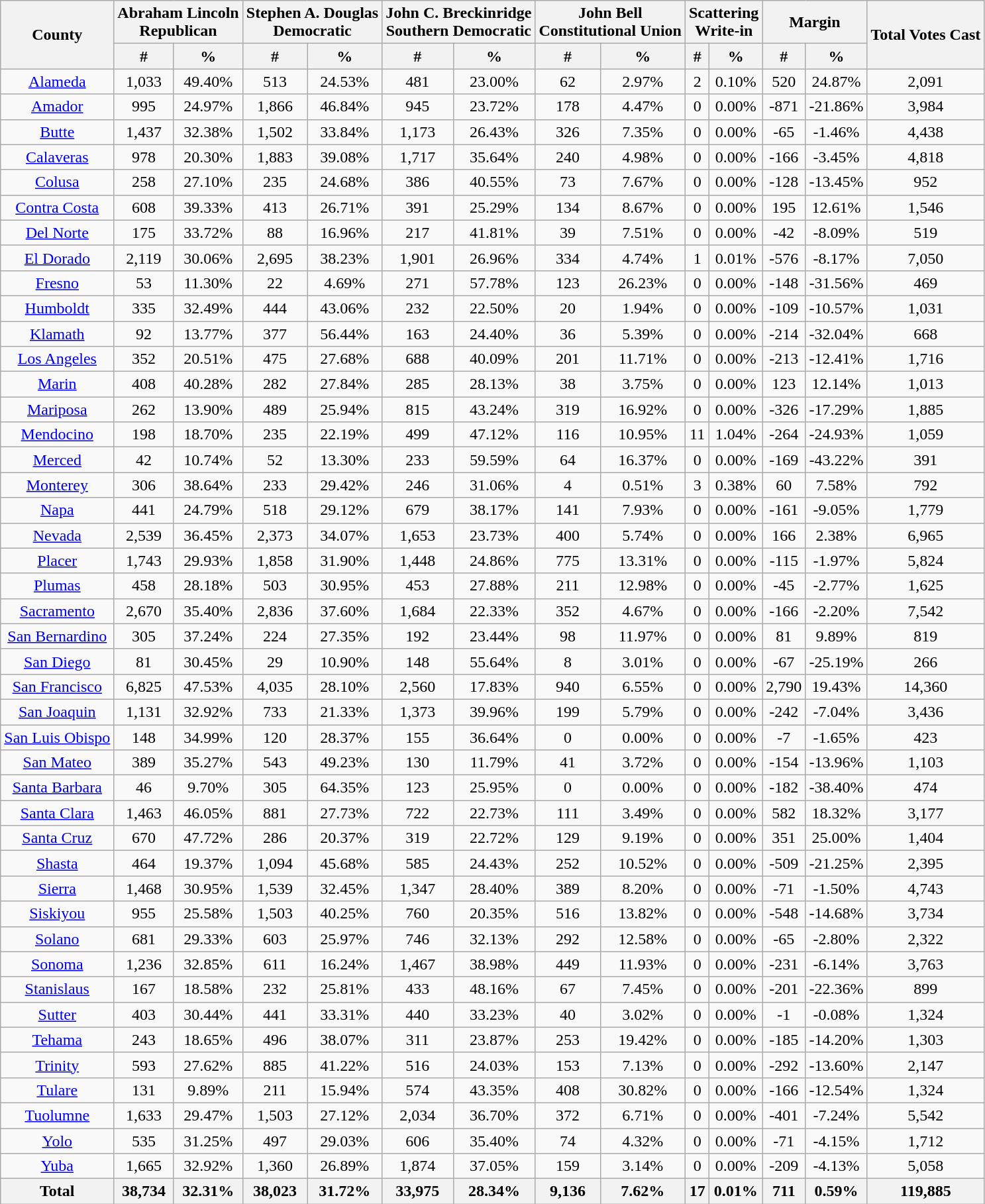<table class="wikitable sortable">
<tr>
<th rowspan="2">County</th>
<th colspan="2" style="text-align:center;">Abraham Lincoln<br>Republican</th>
<th colspan="2" style="text-align:center;">Stephen A. Douglas<br>Democratic</th>
<th colspan="2" style="text-align:center;">John C. Breckinridge<br>Southern Democratic</th>
<th colspan="2" style="text-align:center;">John Bell<br>Constitutional Union</th>
<th colspan="2" style="text-align:center;">Scattering<br>Write-in</th>
<th colspan="2" style="text-align:center;">Margin</th>
<th rowspan="2">Total Votes Cast</th>
</tr>
<tr>
<th style="text-align:center;" data-sort-type="number">#</th>
<th style="text-align:center;" data-sort-type="number">%</th>
<th style="text-align:center;" data-sort-type="number">#</th>
<th style="text-align:center;" data-sort-type="number">%</th>
<th style="text-align:center;" data-sort-type="number">#</th>
<th style="text-align:center;" data-sort-type="number">%</th>
<th style="text-align:center;" data-sort-type="number">#</th>
<th style="text-align:center;" data-sort-type="number">%</th>
<th style="text-align:center;" data-sort-type="number">#</th>
<th style="text-align:center;" data-sort-type="number">%</th>
<th style="text-align:center;" data-sort-type="number">#</th>
<th style="text-align:center;" data-sort-type="number">%</th>
</tr>
<tr style="text-align:center;">
<td><a href='#'>Alameda</a></td>
<td>1,033</td>
<td>49.40%</td>
<td>513</td>
<td>24.53%</td>
<td>481</td>
<td>23.00%</td>
<td>62</td>
<td>2.97%</td>
<td>2</td>
<td>0.10%</td>
<td>520</td>
<td>24.87%</td>
<td>2,091</td>
</tr>
<tr style="text-align:center;">
<td><a href='#'>Amador</a></td>
<td>995</td>
<td>24.97%</td>
<td>1,866</td>
<td>46.84%</td>
<td>945</td>
<td>23.72%</td>
<td>178</td>
<td>4.47%</td>
<td>0</td>
<td>0.00%</td>
<td>-871</td>
<td>-21.86%</td>
<td>3,984</td>
</tr>
<tr style="text-align:center;">
<td><a href='#'>Butte</a></td>
<td>1,437</td>
<td>32.38%</td>
<td>1,502</td>
<td>33.84%</td>
<td>1,173</td>
<td>26.43%</td>
<td>326</td>
<td>7.35%</td>
<td>0</td>
<td>0.00%</td>
<td>-65</td>
<td>-1.46%</td>
<td>4,438</td>
</tr>
<tr style="text-align:center;">
<td><a href='#'>Calaveras</a></td>
<td>978</td>
<td>20.30%</td>
<td>1,883</td>
<td>39.08%</td>
<td>1,717</td>
<td>35.64%</td>
<td>240</td>
<td>4.98%</td>
<td>0</td>
<td>0.00%</td>
<td>-166</td>
<td>-3.45%</td>
<td>4,818</td>
</tr>
<tr style="text-align:center;">
<td><a href='#'>Colusa</a></td>
<td>258</td>
<td>27.10%</td>
<td>235</td>
<td>24.68%</td>
<td>386</td>
<td>40.55%</td>
<td>73</td>
<td>7.67%</td>
<td>0</td>
<td>0.00%</td>
<td>-128</td>
<td>-13.45%</td>
<td>952</td>
</tr>
<tr style="text-align:center;">
<td><a href='#'>Contra Costa</a></td>
<td>608</td>
<td>39.33%</td>
<td>413</td>
<td>26.71%</td>
<td>391</td>
<td>25.29%</td>
<td>134</td>
<td>8.67%</td>
<td>0</td>
<td>0.00%</td>
<td>195</td>
<td>12.61%</td>
<td>1,546</td>
</tr>
<tr style="text-align:center;">
<td><a href='#'>Del Norte</a></td>
<td>175</td>
<td>33.72%</td>
<td>88</td>
<td>16.96%</td>
<td>217</td>
<td>41.81%</td>
<td>39</td>
<td>7.51%</td>
<td>0</td>
<td>0.00%</td>
<td>-42</td>
<td>-8.09%</td>
<td>519</td>
</tr>
<tr style="text-align:center;">
<td><a href='#'>El Dorado</a></td>
<td>2,119</td>
<td>30.06%</td>
<td>2,695</td>
<td>38.23%</td>
<td>1,901</td>
<td>26.96%</td>
<td>334</td>
<td>4.74%</td>
<td>1</td>
<td>0.01%</td>
<td>-576</td>
<td>-8.17%</td>
<td>7,050</td>
</tr>
<tr style="text-align:center;">
<td><a href='#'>Fresno</a></td>
<td>53</td>
<td>11.30%</td>
<td>22</td>
<td>4.69%</td>
<td>271</td>
<td>57.78%</td>
<td>123</td>
<td>26.23%</td>
<td>0</td>
<td>0.00%</td>
<td>-148</td>
<td>-31.56%</td>
<td>469</td>
</tr>
<tr style="text-align:center;">
<td><a href='#'>Humboldt</a></td>
<td>335</td>
<td>32.49%</td>
<td>444</td>
<td>43.06%</td>
<td>232</td>
<td>22.50%</td>
<td>20</td>
<td>1.94%</td>
<td>0</td>
<td>0.00%</td>
<td>-109</td>
<td>-10.57%</td>
<td>1,031</td>
</tr>
<tr style="text-align:center;">
<td><a href='#'>Klamath</a></td>
<td>92</td>
<td>13.77%</td>
<td>377</td>
<td>56.44%</td>
<td>163</td>
<td>24.40%</td>
<td>36</td>
<td>5.39%</td>
<td>0</td>
<td>0.00%</td>
<td>-214</td>
<td>-32.04%</td>
<td>668</td>
</tr>
<tr style="text-align:center;">
<td><a href='#'>Los Angeles</a></td>
<td>352</td>
<td>20.51%</td>
<td>475</td>
<td>27.68%</td>
<td>688</td>
<td>40.09%</td>
<td>201</td>
<td>11.71%</td>
<td>0</td>
<td>0.00%</td>
<td>-213</td>
<td>-12.41%</td>
<td>1,716</td>
</tr>
<tr style="text-align:center;">
<td><a href='#'>Marin</a></td>
<td>408</td>
<td>40.28%</td>
<td>282</td>
<td>27.84%</td>
<td>285</td>
<td>28.13%</td>
<td>38</td>
<td>3.75%</td>
<td>0</td>
<td>0.00%</td>
<td>123</td>
<td>12.14%</td>
<td>1,013</td>
</tr>
<tr style="text-align:center;">
<td><a href='#'>Mariposa</a></td>
<td>262</td>
<td>13.90%</td>
<td>489</td>
<td>25.94%</td>
<td>815</td>
<td>43.24%</td>
<td>319</td>
<td>16.92%</td>
<td>0</td>
<td>0.00%</td>
<td>-326</td>
<td>-17.29%</td>
<td>1,885</td>
</tr>
<tr style="text-align:center;">
<td><a href='#'>Mendocino</a></td>
<td>198</td>
<td>18.70%</td>
<td>235</td>
<td>22.19%</td>
<td>499</td>
<td>47.12%</td>
<td>116</td>
<td>10.95%</td>
<td>11</td>
<td>1.04%</td>
<td>-264</td>
<td>-24.93%</td>
<td>1,059</td>
</tr>
<tr style="text-align:center;">
<td><a href='#'>Merced</a></td>
<td>42</td>
<td>10.74%</td>
<td>52</td>
<td>13.30%</td>
<td>233</td>
<td>59.59%</td>
<td>64</td>
<td>16.37%</td>
<td>0</td>
<td>0.00%</td>
<td>-169</td>
<td>-43.22%</td>
<td>391</td>
</tr>
<tr style="text-align:center;">
<td><a href='#'>Monterey</a></td>
<td>306</td>
<td>38.64%</td>
<td>233</td>
<td>29.42%</td>
<td>246</td>
<td>31.06%</td>
<td>4</td>
<td>0.51%</td>
<td>3</td>
<td>0.38%</td>
<td>60</td>
<td>7.58%</td>
<td>792</td>
</tr>
<tr style="text-align:center;">
<td><a href='#'>Napa</a></td>
<td>441</td>
<td>24.79%</td>
<td>518</td>
<td>29.12%</td>
<td>679</td>
<td>38.17%</td>
<td>141</td>
<td>7.93%</td>
<td>0</td>
<td>0.00%</td>
<td>-161</td>
<td>-9.05%</td>
<td>1,779</td>
</tr>
<tr style="text-align:center;">
<td><a href='#'>Nevada</a></td>
<td>2,539</td>
<td>36.45%</td>
<td>2,373</td>
<td>34.07%</td>
<td>1,653</td>
<td>23.73%</td>
<td>400</td>
<td>5.74%</td>
<td>0</td>
<td>0.00%</td>
<td>166</td>
<td>2.38%</td>
<td>6,965</td>
</tr>
<tr style="text-align:center;">
<td><a href='#'>Placer</a></td>
<td>1,743</td>
<td>29.93%</td>
<td>1,858</td>
<td>31.90%</td>
<td>1,448</td>
<td>24.86%</td>
<td>775</td>
<td>13.31%</td>
<td>0</td>
<td>0.00%</td>
<td>-115</td>
<td>-1.97%</td>
<td>5,824</td>
</tr>
<tr style="text-align:center;">
<td><a href='#'>Plumas</a></td>
<td>458</td>
<td>28.18%</td>
<td>503</td>
<td>30.95%</td>
<td>453</td>
<td>27.88%</td>
<td>211</td>
<td>12.98%</td>
<td>0</td>
<td>0.00%</td>
<td>-45</td>
<td>-2.77%</td>
<td>1,625</td>
</tr>
<tr style="text-align:center;">
<td><a href='#'>Sacramento</a></td>
<td>2,670</td>
<td>35.40%</td>
<td>2,836</td>
<td>37.60%</td>
<td>1,684</td>
<td>22.33%</td>
<td>352</td>
<td>4.67%</td>
<td>0</td>
<td>0.00%</td>
<td>-166</td>
<td>-2.20%</td>
<td>7,542</td>
</tr>
<tr style="text-align:center;">
<td><a href='#'>San Bernardino</a></td>
<td>305</td>
<td>37.24%</td>
<td>224</td>
<td>27.35%</td>
<td>192</td>
<td>23.44%</td>
<td>98</td>
<td>11.97%</td>
<td>0</td>
<td>0.00%</td>
<td>81</td>
<td>9.89%</td>
<td>819</td>
</tr>
<tr style="text-align:center;">
<td><a href='#'>San Diego</a></td>
<td>81</td>
<td>30.45%</td>
<td>29</td>
<td>10.90%</td>
<td>148</td>
<td>55.64%</td>
<td>8</td>
<td>3.01%</td>
<td>0</td>
<td>0.00%</td>
<td>-67</td>
<td>-25.19%</td>
<td>266</td>
</tr>
<tr style="text-align:center;">
<td><a href='#'>San Francisco</a></td>
<td>6,825</td>
<td>47.53%</td>
<td>4,035</td>
<td>28.10%</td>
<td>2,560</td>
<td>17.83%</td>
<td>940</td>
<td>6.55%</td>
<td>0</td>
<td>0.00%</td>
<td>2,790</td>
<td>19.43%</td>
<td>14,360</td>
</tr>
<tr style="text-align:center;">
<td><a href='#'>San Joaquin</a></td>
<td>1,131</td>
<td>32.92%</td>
<td>733</td>
<td>21.33%</td>
<td>1,373</td>
<td>39.96%</td>
<td>199</td>
<td>5.79%</td>
<td>0</td>
<td>0.00%</td>
<td>-242</td>
<td>-7.04%</td>
<td>3,436</td>
</tr>
<tr style="text-align:center;">
<td><a href='#'>San Luis Obispo</a></td>
<td>148</td>
<td>34.99%</td>
<td>120</td>
<td>28.37%</td>
<td>155</td>
<td>36.64%</td>
<td>0</td>
<td>0.00%</td>
<td>0</td>
<td>0.00%</td>
<td>-7</td>
<td>-1.65%</td>
<td>423</td>
</tr>
<tr style="text-align:center;">
<td><a href='#'>San Mateo</a></td>
<td>389</td>
<td>35.27%</td>
<td>543</td>
<td>49.23%</td>
<td>130</td>
<td>11.79%</td>
<td>41</td>
<td>3.72%</td>
<td>0</td>
<td>0.00%</td>
<td>-154</td>
<td>-13.96%</td>
<td>1,103</td>
</tr>
<tr style="text-align:center;">
<td><a href='#'>Santa Barbara</a></td>
<td>46</td>
<td>9.70%</td>
<td>305</td>
<td>64.35%</td>
<td>123</td>
<td>25.95%</td>
<td>0</td>
<td>0.00%</td>
<td>0</td>
<td>0.00%</td>
<td>-182</td>
<td>-38.40%</td>
<td>474</td>
</tr>
<tr style="text-align:center;">
<td><a href='#'>Santa Clara</a></td>
<td>1,463</td>
<td>46.05%</td>
<td>881</td>
<td>27.73%</td>
<td>722</td>
<td>22.73%</td>
<td>111</td>
<td>3.49%</td>
<td>0</td>
<td>0.00%</td>
<td>582</td>
<td>18.32%</td>
<td>3,177</td>
</tr>
<tr style="text-align:center;">
<td><a href='#'>Santa Cruz</a></td>
<td>670</td>
<td>47.72%</td>
<td>286</td>
<td>20.37%</td>
<td>319</td>
<td>22.72%</td>
<td>129</td>
<td>9.19%</td>
<td>0</td>
<td>0.00%</td>
<td>351</td>
<td>25.00%</td>
<td>1,404</td>
</tr>
<tr style="text-align:center;">
<td><a href='#'>Shasta</a></td>
<td>464</td>
<td>19.37%</td>
<td>1,094</td>
<td>45.68%</td>
<td>585</td>
<td>24.43%</td>
<td>252</td>
<td>10.52%</td>
<td>0</td>
<td>0.00%</td>
<td>-509</td>
<td>-21.25%</td>
<td>2,395</td>
</tr>
<tr style="text-align:center;">
<td><a href='#'>Sierra</a></td>
<td>1,468</td>
<td>30.95%</td>
<td>1,539</td>
<td>32.45%</td>
<td>1,347</td>
<td>28.40%</td>
<td>389</td>
<td>8.20%</td>
<td>0</td>
<td>0.00%</td>
<td>-71</td>
<td>-1.50%</td>
<td>4,743</td>
</tr>
<tr style="text-align:center;">
<td><a href='#'>Siskiyou</a></td>
<td>955</td>
<td>25.58%</td>
<td>1,503</td>
<td>40.25%</td>
<td>760</td>
<td>20.35%</td>
<td>516</td>
<td>13.82%</td>
<td>0</td>
<td>0.00%</td>
<td>-548</td>
<td>-14.68%</td>
<td>3,734</td>
</tr>
<tr style="text-align:center;">
<td><a href='#'>Solano</a></td>
<td>681</td>
<td>29.33%</td>
<td>603</td>
<td>25.97%</td>
<td>746</td>
<td>32.13%</td>
<td>292</td>
<td>12.58%</td>
<td>0</td>
<td>0.00%</td>
<td>-65</td>
<td>-2.80%</td>
<td>2,322</td>
</tr>
<tr style="text-align:center;">
<td><a href='#'>Sonoma</a></td>
<td>1,236</td>
<td>32.85%</td>
<td>611</td>
<td>16.24%</td>
<td>1,467</td>
<td>38.98%</td>
<td>449</td>
<td>11.93%</td>
<td>0</td>
<td>0.00%</td>
<td>-231</td>
<td>-6.14%</td>
<td>3,763</td>
</tr>
<tr style="text-align:center;">
<td><a href='#'>Stanislaus</a></td>
<td>167</td>
<td>18.58%</td>
<td>232</td>
<td>25.81%</td>
<td>433</td>
<td>48.16%</td>
<td>67</td>
<td>7.45%</td>
<td>0</td>
<td>0.00%</td>
<td>-201</td>
<td>-22.36%</td>
<td>899</td>
</tr>
<tr style="text-align:center;">
<td><a href='#'>Sutter</a></td>
<td>403</td>
<td>30.44%</td>
<td>441</td>
<td>33.31%</td>
<td>440</td>
<td>33.23%</td>
<td>40</td>
<td>3.02%</td>
<td>0</td>
<td>0.00%</td>
<td>-1</td>
<td>-0.08%</td>
<td>1,324</td>
</tr>
<tr style="text-align:center;">
<td><a href='#'>Tehama</a></td>
<td>243</td>
<td>18.65%</td>
<td>496</td>
<td>38.07%</td>
<td>311</td>
<td>23.87%</td>
<td>253</td>
<td>19.42%</td>
<td>0</td>
<td>0.00%</td>
<td>-185</td>
<td>-14.20%</td>
<td>1,303</td>
</tr>
<tr style="text-align:center;">
<td><a href='#'>Trinity</a></td>
<td>593</td>
<td>27.62%</td>
<td>885</td>
<td>41.22%</td>
<td>516</td>
<td>24.03%</td>
<td>153</td>
<td>7.13%</td>
<td>0</td>
<td>0.00%</td>
<td>-292</td>
<td>-13.60%</td>
<td>2,147</td>
</tr>
<tr style="text-align:center;">
<td><a href='#'>Tulare</a></td>
<td>131</td>
<td>9.89%</td>
<td>211</td>
<td>15.94%</td>
<td>574</td>
<td>43.35%</td>
<td>408</td>
<td>30.82%</td>
<td>0</td>
<td>0.00%</td>
<td>-166</td>
<td>-12.54%</td>
<td>1,324</td>
</tr>
<tr style="text-align:center;">
<td><a href='#'>Tuolumne</a></td>
<td>1,633</td>
<td>29.47%</td>
<td>1,503</td>
<td>27.12%</td>
<td>2,034</td>
<td>36.70%</td>
<td>372</td>
<td>6.71%</td>
<td>0</td>
<td>0.00%</td>
<td>-401</td>
<td>-7.24%</td>
<td>5,542</td>
</tr>
<tr style="text-align:center;">
<td><a href='#'>Yolo</a></td>
<td>535</td>
<td>31.25%</td>
<td>497</td>
<td>29.03%</td>
<td>606</td>
<td>35.40%</td>
<td>74</td>
<td>4.32%</td>
<td>0</td>
<td>0.00%</td>
<td>-71</td>
<td>-4.15%</td>
<td>1,712</td>
</tr>
<tr style="text-align:center;">
<td><a href='#'>Yuba</a></td>
<td>1,665</td>
<td>32.92%</td>
<td>1,360</td>
<td>26.89%</td>
<td>1,874</td>
<td>37.05%</td>
<td>159</td>
<td>3.14%</td>
<td>0</td>
<td>0.00%</td>
<td>-209</td>
<td>-4.13%</td>
<td>5,058</td>
</tr>
<tr>
<th>Total</th>
<th>38,734</th>
<th>32.31%</th>
<th>38,023</th>
<th>31.72%</th>
<th>33,975</th>
<th>28.34%</th>
<th>9,136</th>
<th>7.62%</th>
<th>17</th>
<th>0.01%</th>
<th>711</th>
<th>0.59%</th>
<th>119,885</th>
</tr>
</table>
